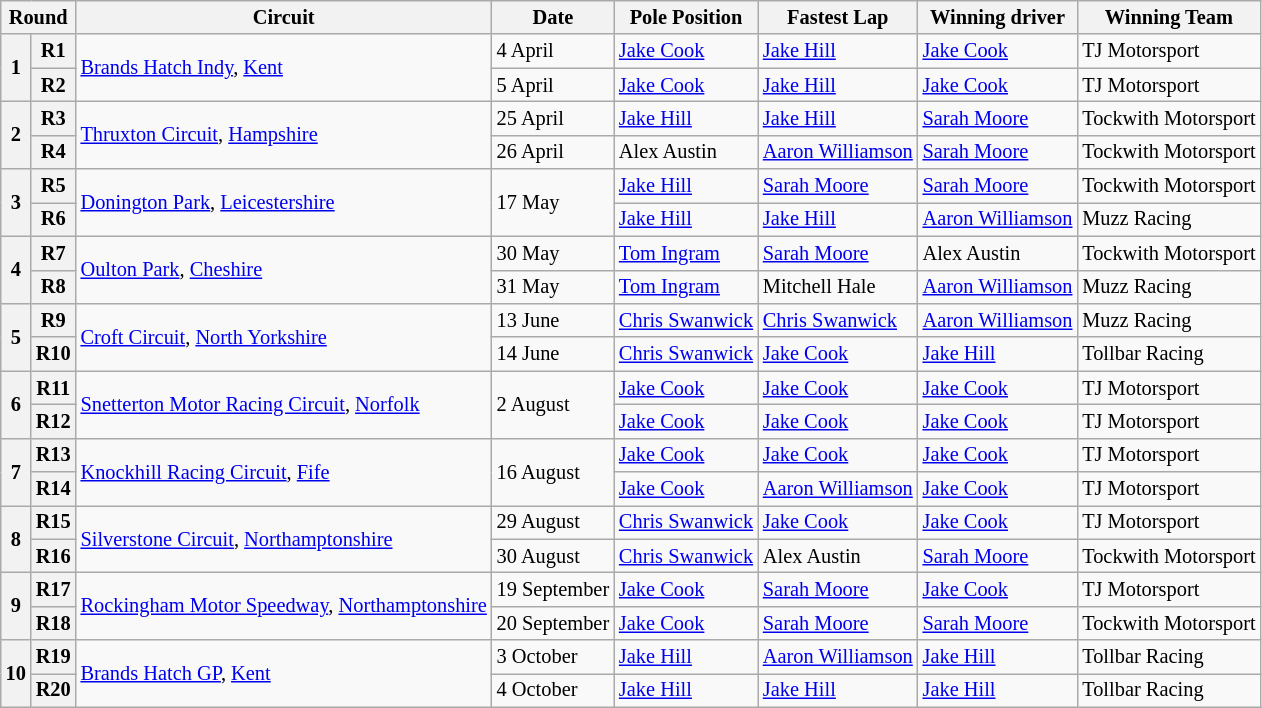<table class="wikitable" style="font-size: 85%">
<tr>
<th colspan=2>Round</th>
<th>Circuit</th>
<th>Date</th>
<th>Pole Position</th>
<th>Fastest Lap</th>
<th>Winning driver</th>
<th>Winning Team</th>
</tr>
<tr>
<th rowspan=2>1</th>
<th>R1</th>
<td rowspan=2><a href='#'>Brands Hatch Indy</a>, <a href='#'>Kent</a></td>
<td>4 April</td>
<td> <a href='#'>Jake Cook</a></td>
<td> <a href='#'>Jake Hill</a></td>
<td> <a href='#'>Jake Cook</a></td>
<td>TJ Motorsport</td>
</tr>
<tr>
<th>R2</th>
<td>5 April</td>
<td> <a href='#'>Jake Cook</a></td>
<td> <a href='#'>Jake Hill</a></td>
<td> <a href='#'>Jake Cook</a></td>
<td>TJ Motorsport</td>
</tr>
<tr>
<th rowspan=2>2</th>
<th>R3</th>
<td rowspan=2><a href='#'>Thruxton Circuit</a>, <a href='#'>Hampshire</a></td>
<td>25 April</td>
<td> <a href='#'>Jake Hill</a></td>
<td> <a href='#'>Jake Hill</a></td>
<td> <a href='#'>Sarah Moore</a></td>
<td>Tockwith Motorsport</td>
</tr>
<tr>
<th>R4</th>
<td>26 April</td>
<td> Alex Austin</td>
<td> <a href='#'>Aaron Williamson</a></td>
<td> <a href='#'>Sarah Moore</a></td>
<td>Tockwith Motorsport</td>
</tr>
<tr>
<th rowspan=2>3</th>
<th>R5</th>
<td rowspan=2><a href='#'>Donington Park</a>, <a href='#'>Leicestershire</a></td>
<td rowspan=2>17 May</td>
<td> <a href='#'>Jake Hill</a></td>
<td> <a href='#'>Sarah Moore</a></td>
<td> <a href='#'>Sarah Moore</a></td>
<td>Tockwith Motorsport</td>
</tr>
<tr>
<th>R6</th>
<td> <a href='#'>Jake Hill</a></td>
<td> <a href='#'>Jake Hill</a></td>
<td> <a href='#'>Aaron Williamson</a></td>
<td>Muzz Racing</td>
</tr>
<tr>
<th rowspan=2>4</th>
<th>R7</th>
<td rowspan=2><a href='#'>Oulton Park</a>, <a href='#'>Cheshire</a></td>
<td>30 May</td>
<td> <a href='#'>Tom Ingram</a></td>
<td> <a href='#'>Sarah Moore</a></td>
<td> Alex Austin</td>
<td>Tockwith Motorsport</td>
</tr>
<tr>
<th>R8</th>
<td>31 May</td>
<td> <a href='#'>Tom Ingram</a></td>
<td> Mitchell Hale</td>
<td> <a href='#'>Aaron Williamson</a></td>
<td>Muzz Racing</td>
</tr>
<tr>
<th rowspan=2>5</th>
<th>R9</th>
<td rowspan=2><a href='#'>Croft Circuit</a>, <a href='#'>North Yorkshire</a></td>
<td>13 June</td>
<td> <a href='#'>Chris Swanwick</a></td>
<td> <a href='#'>Chris Swanwick</a></td>
<td> <a href='#'>Aaron Williamson</a></td>
<td>Muzz Racing</td>
</tr>
<tr>
<th>R10</th>
<td>14 June</td>
<td> <a href='#'>Chris Swanwick</a></td>
<td> <a href='#'>Jake Cook</a></td>
<td> <a href='#'>Jake Hill</a></td>
<td>Tollbar Racing</td>
</tr>
<tr>
<th rowspan=2>6</th>
<th>R11</th>
<td rowspan=2><a href='#'>Snetterton Motor Racing Circuit</a>, <a href='#'>Norfolk</a></td>
<td rowspan=2>2 August</td>
<td> <a href='#'>Jake Cook</a></td>
<td> <a href='#'>Jake Cook</a></td>
<td> <a href='#'>Jake Cook</a></td>
<td>TJ Motorsport</td>
</tr>
<tr>
<th>R12</th>
<td> <a href='#'>Jake Cook</a></td>
<td> <a href='#'>Jake Cook</a></td>
<td> <a href='#'>Jake Cook</a></td>
<td>TJ Motorsport</td>
</tr>
<tr>
<th rowspan=2>7</th>
<th>R13</th>
<td rowspan=2><a href='#'>Knockhill Racing Circuit</a>, <a href='#'>Fife</a></td>
<td rowspan=2>16 August</td>
<td> <a href='#'>Jake Cook</a></td>
<td> <a href='#'>Jake Cook</a></td>
<td> <a href='#'>Jake Cook</a></td>
<td>TJ Motorsport</td>
</tr>
<tr>
<th>R14</th>
<td> <a href='#'>Jake Cook</a></td>
<td> <a href='#'>Aaron Williamson</a></td>
<td> <a href='#'>Jake Cook</a></td>
<td>TJ Motorsport</td>
</tr>
<tr>
<th rowspan=2>8</th>
<th>R15</th>
<td rowspan=2><a href='#'>Silverstone Circuit</a>, <a href='#'>Northamptonshire</a></td>
<td>29 August</td>
<td> <a href='#'>Chris Swanwick</a></td>
<td> <a href='#'>Jake Cook</a></td>
<td> <a href='#'>Jake Cook</a></td>
<td>TJ Motorsport</td>
</tr>
<tr>
<th>R16</th>
<td>30 August</td>
<td> <a href='#'>Chris Swanwick</a></td>
<td> Alex Austin</td>
<td> <a href='#'>Sarah Moore</a></td>
<td>Tockwith Motorsport</td>
</tr>
<tr>
<th rowspan=2>9</th>
<th>R17</th>
<td rowspan=2><a href='#'>Rockingham Motor Speedway</a>, <a href='#'>Northamptonshire</a></td>
<td>19 September</td>
<td> <a href='#'>Jake Cook</a></td>
<td> <a href='#'>Sarah Moore</a></td>
<td> <a href='#'>Jake Cook</a></td>
<td>TJ Motorsport</td>
</tr>
<tr>
<th>R18</th>
<td>20 September</td>
<td> <a href='#'>Jake Cook</a></td>
<td> <a href='#'>Sarah Moore</a></td>
<td> <a href='#'>Sarah Moore</a></td>
<td>Tockwith Motorsport</td>
</tr>
<tr>
<th rowspan=2>10</th>
<th>R19</th>
<td rowspan=2><a href='#'>Brands Hatch GP</a>, <a href='#'>Kent</a></td>
<td>3 October</td>
<td> <a href='#'>Jake Hill</a></td>
<td> <a href='#'>Aaron Williamson</a></td>
<td> <a href='#'>Jake Hill</a></td>
<td>Tollbar Racing</td>
</tr>
<tr>
<th>R20</th>
<td>4 October</td>
<td> <a href='#'>Jake Hill</a></td>
<td> <a href='#'>Jake Hill</a></td>
<td> <a href='#'>Jake Hill</a></td>
<td>Tollbar Racing</td>
</tr>
</table>
